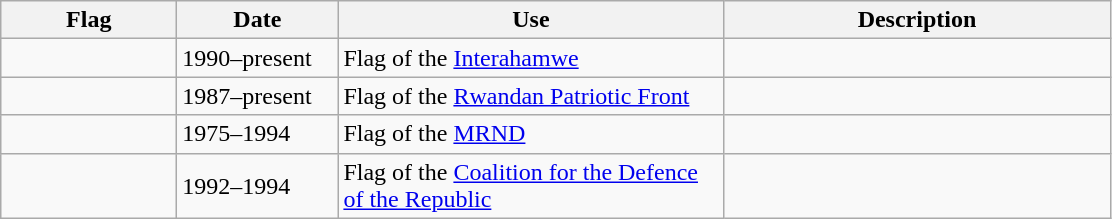<table class="wikitable">
<tr>
<th style="width:110px;">Flag</th>
<th style="width:100px;">Date</th>
<th style="width:250px;">Use</th>
<th style="width:250px;">Description</th>
</tr>
<tr>
<td></td>
<td>1990–present</td>
<td>Flag of the <a href='#'>Interahamwe</a></td>
<td></td>
</tr>
<tr>
<td></td>
<td>1987–present</td>
<td>Flag of the <a href='#'>Rwandan Patriotic Front</a></td>
<td></td>
</tr>
<tr>
<td></td>
<td>1975–1994</td>
<td>Flag of the <a href='#'>MRND</a></td>
<td></td>
</tr>
<tr>
<td></td>
<td>1992–1994</td>
<td>Flag of the <a href='#'>Coalition for the Defence of the Republic</a></td>
<td></td>
</tr>
</table>
